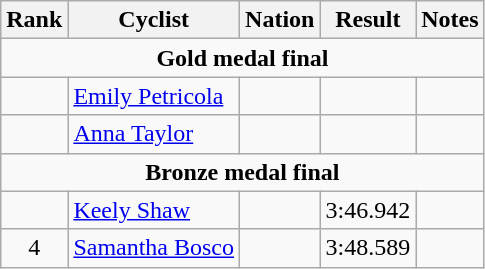<table class="wikitable" style="text-align:center;">
<tr>
<th>Rank</th>
<th>Cyclist</th>
<th>Nation</th>
<th>Result</th>
<th>Notes</th>
</tr>
<tr>
<td colspan=5><strong>Gold medal final</strong></td>
</tr>
<tr>
<td></td>
<td align=left><a href='#'>Emily Petricola</a></td>
<td align=left></td>
<td></td>
<td></td>
</tr>
<tr>
<td></td>
<td align=left><a href='#'>Anna Taylor</a></td>
<td align=left></td>
<td></td>
<td></td>
</tr>
<tr>
<td colspan=5><strong>Bronze medal final</strong></td>
</tr>
<tr>
<td></td>
<td align=left><a href='#'>Keely Shaw</a></td>
<td align=left></td>
<td>3:46.942</td>
<td></td>
</tr>
<tr>
<td>4</td>
<td align=left><a href='#'>Samantha Bosco</a></td>
<td align=left></td>
<td>3:48.589</td>
<td></td>
</tr>
</table>
